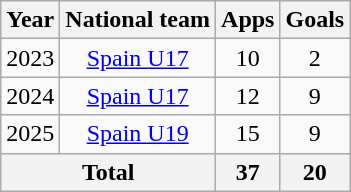<table class="wikitable" style="text-align:center">
<tr>
<th>Year</th>
<th>National team</th>
<th>Apps</th>
<th>Goals</th>
</tr>
<tr>
<td>2023</td>
<td><a href='#'>Spain U17</a></td>
<td>10</td>
<td>2</td>
</tr>
<tr>
<td>2024</td>
<td><a href='#'>Spain U17</a></td>
<td>12</td>
<td>9</td>
</tr>
<tr>
<td>2025</td>
<td><a href='#'>Spain U19</a></td>
<td>15</td>
<td>9</td>
</tr>
<tr>
<th colspan="2">Total</th>
<th>37</th>
<th>20</th>
</tr>
</table>
